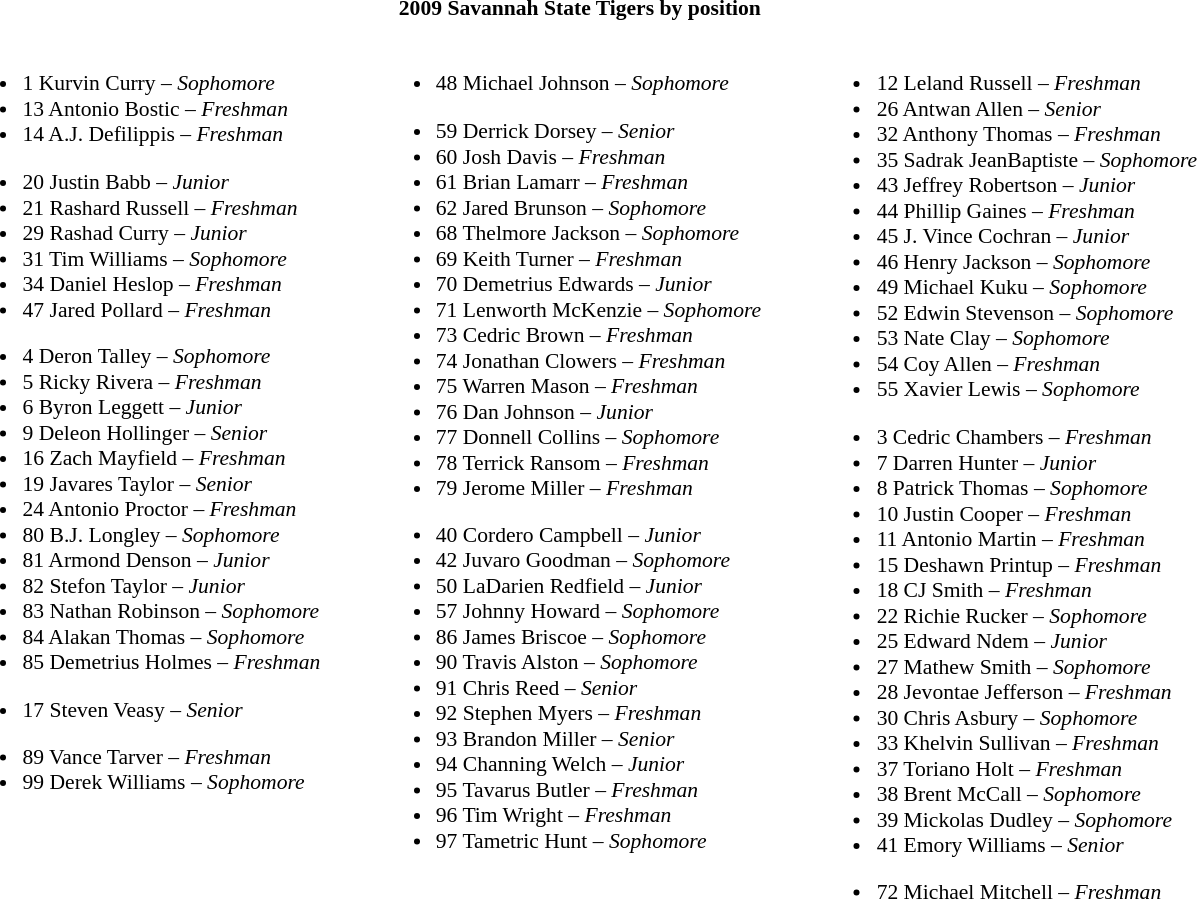<table class="toccolours" style="border-collapse: collapse; font-size:90%;">
<tr>
<td colspan="7" align="center"><strong>2009 Savannah State Tigers by position</strong> </td>
</tr>
<tr>
<td valign="top"><br><ul><li>1 Kurvin Curry – <em>Sophomore</em></li><li>13 Antonio Bostic – <em>Freshman</em></li><li>14 A.J. Defilippis – <em>Freshman</em></li></ul><ul><li>20 Justin Babb – <em>Junior</em></li><li>21 Rashard Russell – <em>Freshman</em></li><li>29 Rashad Curry – <em>Junior</em></li><li>31 Tim Williams – <em>Sophomore</em></li><li>34 Daniel Heslop – <em>Freshman</em></li><li>47 Jared Pollard – <em>Freshman</em></li></ul><ul><li>4 Deron Talley – <em>Sophomore</em></li><li>5 Ricky Rivera – <em>Freshman</em></li><li>6 Byron Leggett – <em>Junior</em></li><li>9 Deleon Hollinger – <em>Senior</em></li><li>16 Zach Mayfield – <em>Freshman</em></li><li>19 Javares Taylor – <em>Senior</em></li><li>24 Antonio Proctor – <em>Freshman</em></li><li>80 B.J. Longley – <em>Sophomore</em></li><li>81 Armond Denson – <em>Junior</em></li><li>82 Stefon Taylor – <em>Junior</em></li><li>83 Nathan Robinson – <em>Sophomore</em></li><li>84 Alakan Thomas – <em>Sophomore</em></li><li>85 Demetrius Holmes – <em>Freshman </em></li></ul><ul><li>17 Steven Veasy – <em>Senior</em></li></ul><ul><li>89 Vance Tarver – <em>Freshman</em></li><li>99 Derek Williams – <em>Sophomore</em></li></ul></td>
<td width="33"> </td>
<td valign="top"><br><ul><li>48 Michael Johnson – <em>Sophomore</em></li></ul><ul><li>59 Derrick Dorsey – <em>Senior</em></li><li>60 Josh Davis – <em>Freshman</em></li><li>61 Brian Lamarr – <em>Freshman</em></li><li>62 Jared Brunson – <em>Sophomore</em></li><li>68 Thelmore Jackson – <em>Sophomore</em></li><li>69 Keith Turner – <em>Freshman</em></li><li>70 Demetrius Edwards – <em>Junior</em></li><li>71 Lenworth McKenzie – <em>Sophomore</em></li><li>73 Cedric Brown – <em>Freshman</em></li><li>74 Jonathan Clowers  – <em>Freshman</em></li><li>75 Warren Mason – <em>Freshman</em></li><li>76 Dan Johnson – <em>Junior</em></li><li>77 Donnell Collins – <em>Sophomore</em></li><li>78 Terrick Ransom – <em>Freshman </em></li><li>79 Jerome Miller – <em>Freshman</em></li></ul><ul><li>40 Cordero Campbell – <em>Junior</em></li><li>42 Juvaro Goodman – <em>Sophomore</em></li><li>50 LaDarien Redfield – <em>Junior</em></li><li>57 Johnny Howard – <em>Sophomore</em></li><li>86 James Briscoe – <em>Sophomore</em></li><li>90 Travis Alston – <em>Sophomore</em></li><li>91 Chris Reed – <em>Senior</em></li><li>92 Stephen Myers – <em>Freshman </em></li><li>93 Brandon Miller – <em>Senior</em></li><li>94 Channing Welch – <em>Junior</em></li><li>95 Tavarus Butler – <em>Freshman</em></li><li>96 Tim Wright – <em>Freshman</em></li><li>97 Tametric Hunt – <em>Sophomore</em></li></ul></td>
<td width="33"> </td>
<td valign="top"><br><ul><li>12 Leland Russell – <em>Freshman</em></li><li>26 Antwan Allen – <em>Senior</em></li><li>32 Anthony Thomas – <em>Freshman</em></li><li>35 Sadrak JeanBaptiste – <em>Sophomore</em></li><li>43 Jeffrey Robertson – <em>Junior</em></li><li>44 Phillip Gaines – <em>Freshman</em></li><li>45 J. Vince Cochran – <em>Junior</em></li><li>46 Henry Jackson – <em>Sophomore</em></li><li>49 Michael Kuku – <em>Sophomore</em></li><li>52 Edwin Stevenson – <em>Sophomore</em></li><li>53 Nate Clay – <em>Sophomore</em></li><li>54 Coy Allen – <em>Freshman</em></li><li>55 Xavier Lewis – <em>Sophomore</em></li></ul><ul><li>3 Cedric Chambers – <em>Freshman</em></li><li>7 Darren Hunter – <em> Junior</em></li><li>8 Patrick Thomas – <em>Sophomore</em></li><li>10 Justin Cooper – <em>Freshman</em></li><li>11 Antonio Martin – <em>Freshman</em></li><li>15 Deshawn Printup – <em>Freshman</em></li><li>18 CJ Smith – <em>Freshman</em></li><li>22 Richie Rucker – <em>Sophomore</em></li><li>25 Edward Ndem – <em>Junior</em></li><li>27 Mathew Smith – <em>Sophomore</em></li><li>28 Jevontae Jefferson – <em>Freshman</em></li><li>30 Chris Asbury – <em>Sophomore</em></li><li>33 Khelvin Sullivan – <em>Freshman</em></li><li>37 Toriano Holt – <em>Freshman</em></li><li>38 Brent McCall – <em>Sophomore</em></li><li>39 Mickolas Dudley – <em>Sophomore</em></li><li>41 Emory Williams – <em>Senior</em></li></ul><ul><li>72 Michael Mitchell – <em>Freshman</em></li></ul></td>
</tr>
</table>
